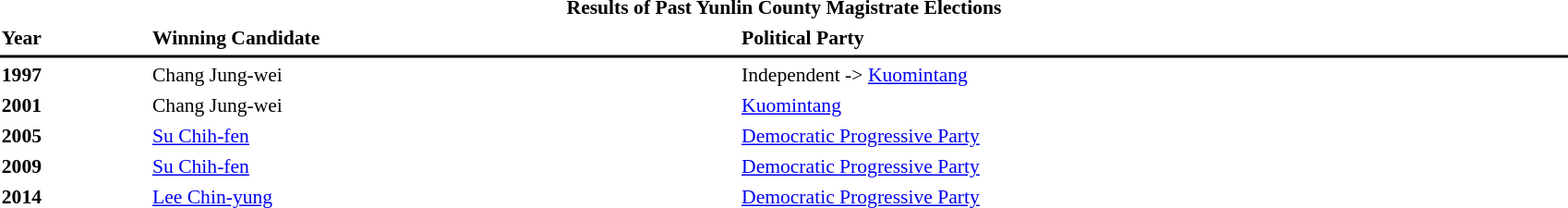<table id="toc" style="margin:1em auto; width: 90%; font-size: 90%;" cellspacing="3">
<tr>
<td colspan="3" align="center"><strong>Results of Past Yunlin County Magistrate Elections</strong></td>
</tr>
<tr>
<td><strong>Year</strong></td>
<td><strong> Winning Candidate</strong></td>
<td><strong>Political Party</strong></td>
</tr>
<tr>
<th bgcolor="#000000" colspan="5"></th>
</tr>
<tr>
<td><strong>1997</strong></td>
<td>Chang Jung-wei</td>
<td> Independent ->  <a href='#'>Kuomintang</a></td>
</tr>
<tr>
<td><strong>2001</strong></td>
<td>Chang Jung-wei</td>
<td> <a href='#'>Kuomintang</a></td>
</tr>
<tr>
<td><strong>2005</strong></td>
<td><a href='#'>Su Chih-fen</a></td>
<td> <a href='#'>Democratic Progressive Party</a></td>
</tr>
<tr>
<td><strong>2009</strong></td>
<td><a href='#'>Su Chih-fen</a></td>
<td> <a href='#'>Democratic Progressive Party</a></td>
</tr>
<tr>
<td><strong>2014</strong></td>
<td><a href='#'>Lee Chin-yung</a></td>
<td> <a href='#'>Democratic Progressive Party</a></td>
</tr>
</table>
